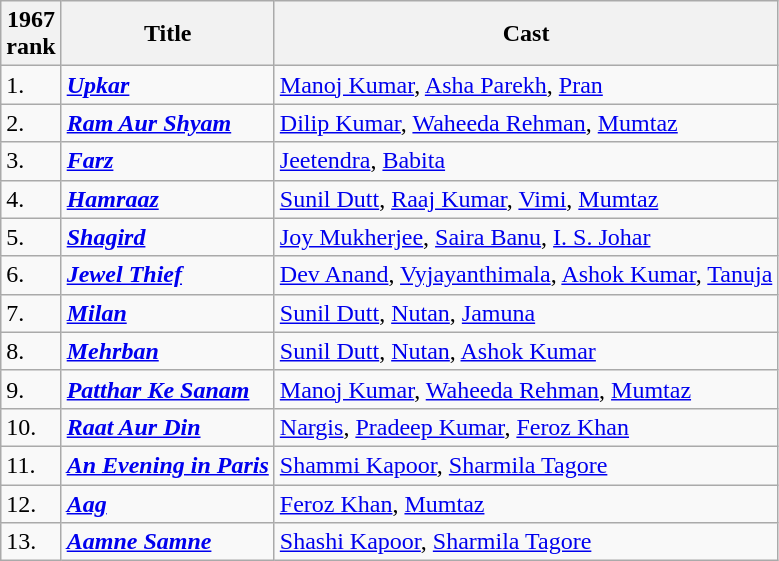<table class="wikitable">
<tr>
<th>1967<br>rank</th>
<th>Title</th>
<th>Cast</th>
</tr>
<tr>
<td>1.</td>
<td><strong><em><a href='#'>Upkar</a></em></strong></td>
<td><a href='#'>Manoj Kumar</a>, <a href='#'>Asha Parekh</a>, <a href='#'>Pran</a></td>
</tr>
<tr>
<td>2.</td>
<td><strong><em><a href='#'>Ram Aur Shyam</a></em></strong></td>
<td><a href='#'>Dilip Kumar</a>, <a href='#'>Waheeda Rehman</a>, <a href='#'>Mumtaz</a></td>
</tr>
<tr>
<td>3.</td>
<td><strong><em><a href='#'>Farz</a></em></strong></td>
<td><a href='#'>Jeetendra</a>, <a href='#'>Babita</a></td>
</tr>
<tr>
<td>4.</td>
<td><strong><em><a href='#'>Hamraaz</a></em></strong></td>
<td><a href='#'>Sunil Dutt</a>, <a href='#'>Raaj Kumar</a>, <a href='#'>Vimi</a>, <a href='#'>Mumtaz</a></td>
</tr>
<tr>
<td>5.</td>
<td><strong><em><a href='#'>Shagird</a></em></strong></td>
<td><a href='#'>Joy Mukherjee</a>, <a href='#'>Saira Banu</a>, <a href='#'>I. S. Johar</a></td>
</tr>
<tr>
<td>6.</td>
<td><strong><em><a href='#'>Jewel Thief</a></em></strong></td>
<td><a href='#'>Dev Anand</a>, <a href='#'>Vyjayanthimala</a>, <a href='#'>Ashok Kumar</a>, <a href='#'>Tanuja</a></td>
</tr>
<tr>
<td>7.</td>
<td><strong><em><a href='#'>Milan</a></em></strong></td>
<td><a href='#'>Sunil Dutt</a>, <a href='#'>Nutan</a>, <a href='#'>Jamuna</a></td>
</tr>
<tr>
<td>8.</td>
<td><strong><em><a href='#'>Mehrban</a></em></strong></td>
<td><a href='#'>Sunil Dutt</a>, <a href='#'>Nutan</a>, <a href='#'>Ashok Kumar</a></td>
</tr>
<tr>
<td>9.</td>
<td><strong><em><a href='#'>Patthar Ke Sanam</a></em></strong></td>
<td><a href='#'>Manoj Kumar</a>, <a href='#'>Waheeda Rehman</a>, <a href='#'>Mumtaz</a></td>
</tr>
<tr>
<td>10.</td>
<td><strong><em><a href='#'>Raat Aur Din</a></em></strong></td>
<td><a href='#'>Nargis</a>, <a href='#'>Pradeep Kumar</a>, <a href='#'>Feroz Khan</a></td>
</tr>
<tr>
<td>11.</td>
<td><strong><em><a href='#'>An Evening in Paris</a></em></strong></td>
<td><a href='#'>Shammi Kapoor</a>, <a href='#'>Sharmila Tagore</a></td>
</tr>
<tr>
<td>12.</td>
<td><strong><em><a href='#'>Aag</a></em></strong></td>
<td><a href='#'>Feroz Khan</a>, <a href='#'>Mumtaz</a></td>
</tr>
<tr>
<td>13.</td>
<td><strong><em><a href='#'>Aamne Samne</a></em></strong></td>
<td><a href='#'>Shashi Kapoor</a>, <a href='#'>Sharmila Tagore</a></td>
</tr>
</table>
